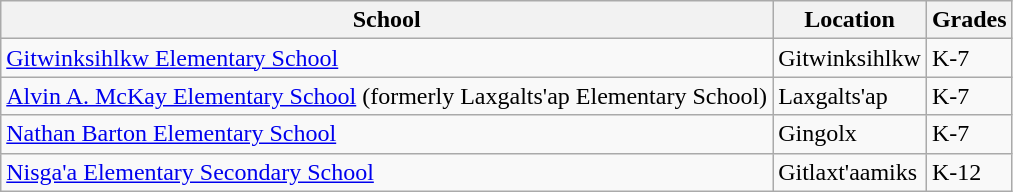<table class="wikitable">
<tr>
<th>School</th>
<th>Location</th>
<th>Grades</th>
</tr>
<tr>
<td><a href='#'>Gitwinksihlkw Elementary School</a></td>
<td>Gitwinksihlkw</td>
<td>K-7</td>
</tr>
<tr>
<td><a href='#'>Alvin A. McKay Elementary School</a> (formerly Laxgalts'ap Elementary School)</td>
<td>Laxgalts'ap</td>
<td>K-7</td>
</tr>
<tr>
<td><a href='#'>Nathan Barton Elementary School</a></td>
<td>Gingolx</td>
<td>K-7</td>
</tr>
<tr>
<td><a href='#'>Nisga'a Elementary Secondary School</a></td>
<td>Gitlaxt'aamiks</td>
<td>K-12</td>
</tr>
</table>
